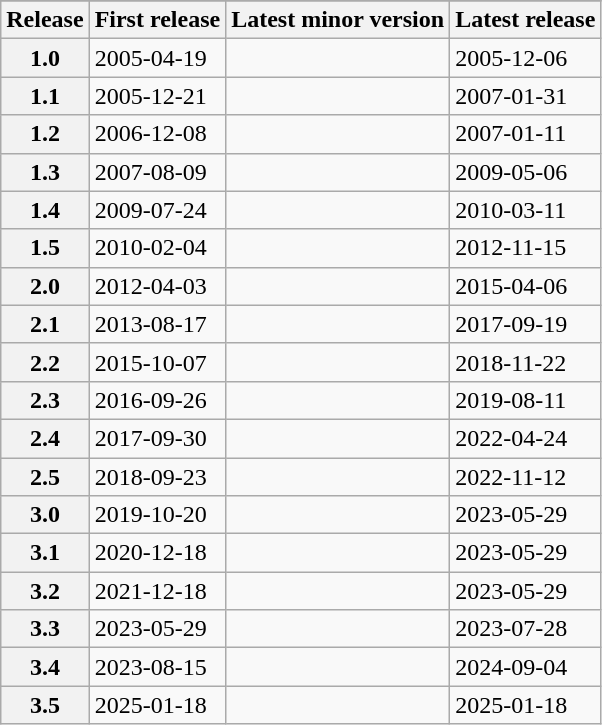<table class="wikitable">
<tr>
</tr>
<tr>
<th scope="col">Release</th>
<th scope="col">First release</th>
<th scope="col">Latest minor version</th>
<th scope="col">Latest release</th>
</tr>
<tr>
<th scope="row">1.0</th>
<td style=white-space:nowrap>2005-04-19</td>
<td></td>
<td>2005-12-06</td>
</tr>
<tr>
<th scope="row">1.1</th>
<td style=white-space:nowrap>2005-12-21</td>
<td></td>
<td>2007-01-31</td>
</tr>
<tr>
<th scope="row">1.2</th>
<td>2006-12-08</td>
<td></td>
<td>2007-01-11</td>
</tr>
<tr>
<th scope="row">1.3</th>
<td>2007-08-09</td>
<td></td>
<td>2009-05-06</td>
</tr>
<tr>
<th scope="row">1.4</th>
<td>2009-07-24</td>
<td></td>
<td>2010-03-11</td>
</tr>
<tr>
<th scope="row">1.5</th>
<td>2010-02-04</td>
<td></td>
<td>2012-11-15</td>
</tr>
<tr>
<th scope="row">2.0</th>
<td>2012-04-03</td>
<td></td>
<td>2015-04-06</td>
</tr>
<tr>
<th scope="row">2.1</th>
<td>2013-08-17</td>
<td></td>
<td>2017-09-19</td>
</tr>
<tr>
<th scope="row">2.2</th>
<td>2015-10-07</td>
<td></td>
<td>2018-11-22</td>
</tr>
<tr>
<th scope="row">2.3</th>
<td>2016-09-26</td>
<td></td>
<td>2019-08-11</td>
</tr>
<tr>
<th scope="row">2.4</th>
<td>2017-09-30</td>
<td></td>
<td>2022-04-24</td>
</tr>
<tr>
<th scope="row">2.5</th>
<td>2018-09-23</td>
<td></td>
<td>2022-11-12</td>
</tr>
<tr>
<th scope="row">3.0</th>
<td>2019-10-20</td>
<td></td>
<td>2023-05-29</td>
</tr>
<tr>
<th scope="row">3.1</th>
<td>2020-12-18</td>
<td></td>
<td>2023-05-29</td>
</tr>
<tr>
<th scope="row">3.2</th>
<td>2021-12-18</td>
<td></td>
<td>2023-05-29</td>
</tr>
<tr>
<th scope="row">3.3</th>
<td>2023-05-29</td>
<td></td>
<td>2023-07-28</td>
</tr>
<tr>
<th scope="row">3.4</th>
<td>2023-08-15</td>
<td></td>
<td>2024-09-04</td>
</tr>
<tr>
<th scope="row">3.5</th>
<td>2025-01-18</td>
<td></td>
<td>2025-01-18</td>
</tr>
</table>
